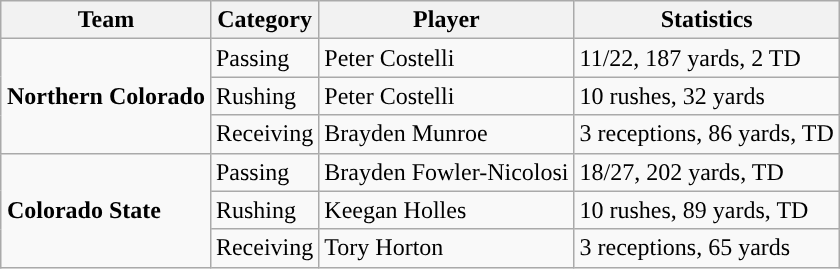<table class="wikitable" style="float: right;">
<tr>
<th>Team</th>
<th>Category</th>
<th>Player</th>
<th>Statistics</th>
</tr>
<tr>
<td rowspan=3><strong>Northern Colorado</strong></td>
<td>Passing</td>
<td>Peter Costelli</td>
<td>11/22, 187 yards, 2 TD</td>
</tr>
<tr>
<td>Rushing</td>
<td>Peter Costelli</td>
<td>10 rushes, 32 yards</td>
</tr>
<tr>
<td>Receiving</td>
<td>Brayden Munroe</td>
<td>3 receptions, 86 yards, TD</td>
</tr>
<tr>
<td rowspan=3><strong>Colorado State</strong></td>
<td>Passing</td>
<td>Brayden Fowler-Nicolosi</td>
<td>18/27, 202 yards, TD</td>
</tr>
<tr>
<td>Rushing</td>
<td>Keegan Holles</td>
<td>10 rushes, 89 yards, TD</td>
</tr>
<tr>
<td>Receiving</td>
<td>Tory Horton</td>
<td>3 receptions, 65 yards</td>
</tr>
</table>
